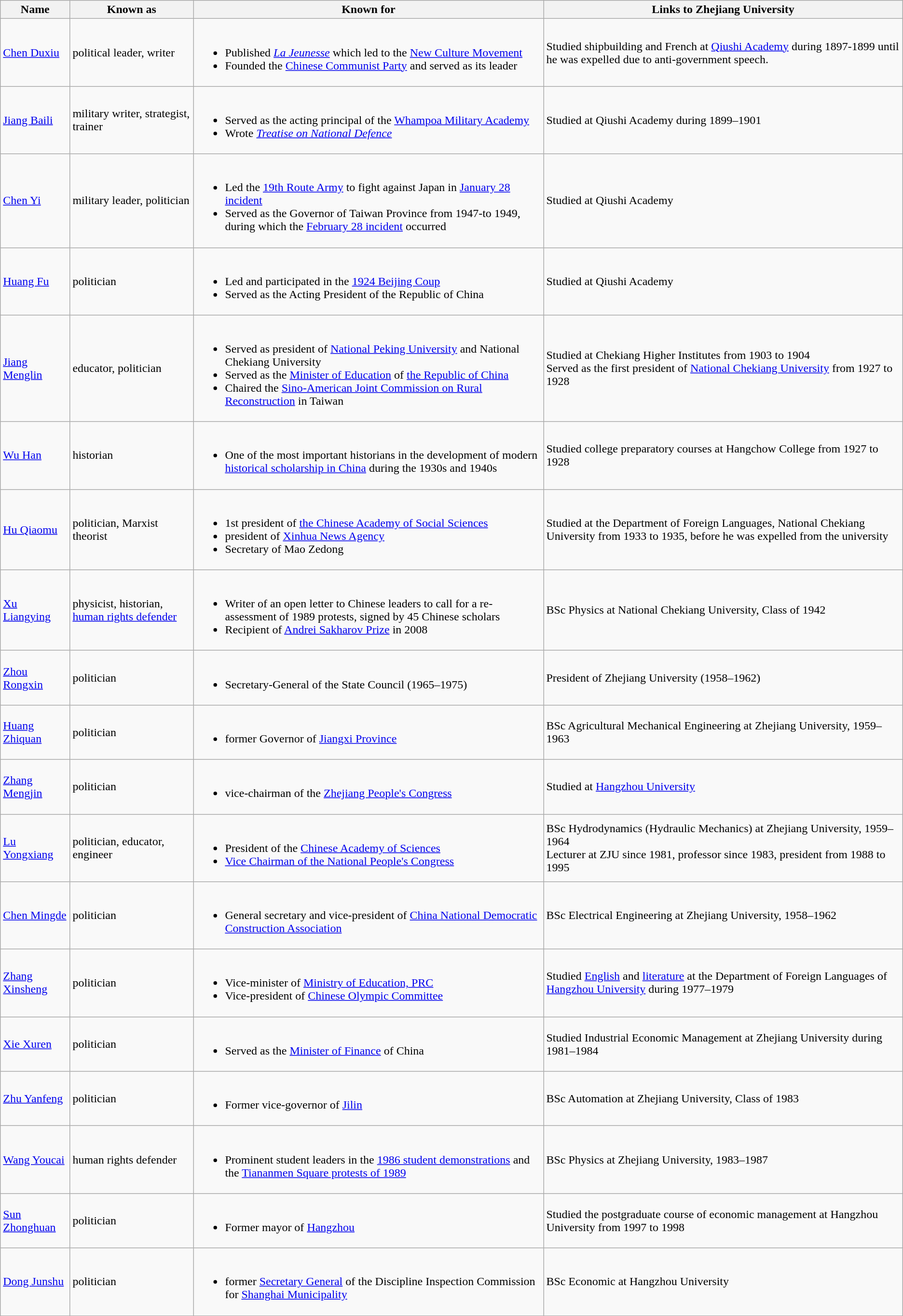<table class="wikitable">
<tr>
<th>Name</th>
<th>Known as</th>
<th>Known for</th>
<th>Links to Zhejiang University</th>
</tr>
<tr>
<td><a href='#'>Chen Duxiu</a></td>
<td>political leader, writer</td>
<td><br><ul><li>Published <em><a href='#'>La Jeunesse</a></em> which led to the <a href='#'>New Culture Movement</a></li><li>Founded the <a href='#'>Chinese Communist Party</a> and served as its leader</li></ul></td>
<td>Studied shipbuilding and French at <a href='#'>Qiushi Academy</a> during 1897-1899 until he was expelled due to anti-government speech.</td>
</tr>
<tr>
<td><a href='#'>Jiang Baili</a></td>
<td>military writer, strategist, trainer</td>
<td><br><ul><li>Served as the acting principal of the <a href='#'>Whampoa Military Academy</a></li><li>Wrote <em><a href='#'>Treatise on National Defence</a></em></li></ul></td>
<td>Studied at Qiushi Academy during 1899–1901</td>
</tr>
<tr>
<td><a href='#'>Chen Yi</a></td>
<td>military leader, politician</td>
<td><br><ul><li>Led the <a href='#'>19th Route Army</a> to fight against Japan in <a href='#'>January 28 incident</a></li><li>Served as the Governor of Taiwan Province from 1947-to 1949, during which the <a href='#'>February 28 incident</a> occurred</li></ul></td>
<td>Studied at Qiushi Academy</td>
</tr>
<tr>
<td><a href='#'>Huang Fu</a></td>
<td>politician</td>
<td><br><ul><li>Led and participated in the <a href='#'>1924 Beijing Coup</a></li><li>Served as the Acting President of the Republic of China</li></ul></td>
<td>Studied at Qiushi Academy</td>
</tr>
<tr>
<td><a href='#'>Jiang Menglin</a></td>
<td>educator, politician</td>
<td><br><ul><li>Served as president of <a href='#'>National Peking University</a> and National Chekiang University</li><li>Served as the <a href='#'>Minister of Education</a> of <a href='#'>the Republic of China</a></li><li>Chaired the <a href='#'>Sino-American Joint Commission on Rural Reconstruction</a> in Taiwan</li></ul></td>
<td>Studied at Chekiang Higher Institutes from 1903 to 1904<br>Served as the first president of <a href='#'>National Chekiang University</a> from 1927 to 1928</td>
</tr>
<tr>
<td><a href='#'>Wu Han</a></td>
<td>historian</td>
<td><br><ul><li>One of the most important historians in the development of modern <a href='#'>historical scholarship in China</a> during the 1930s and 1940s</li></ul></td>
<td>Studied college preparatory courses at Hangchow College from 1927 to 1928</td>
</tr>
<tr>
<td><a href='#'>Hu Qiaomu</a></td>
<td>politician, Marxist theorist</td>
<td><br><ul><li>1st president of <a href='#'>the Chinese Academy of Social Sciences</a></li><li>president of <a href='#'>Xinhua News Agency</a></li><li>Secretary of Mao Zedong</li></ul></td>
<td>Studied at the Department of Foreign Languages, National Chekiang University from 1933 to 1935, before he was expelled from the university</td>
</tr>
<tr>
<td><a href='#'>Xu Liangying</a></td>
<td>physicist, historian, <a href='#'>human rights defender</a></td>
<td><br><ul><li>Writer of an open letter to Chinese leaders to call for a re-assessment of 1989 protests, signed by 45 Chinese scholars</li><li>Recipient of <a href='#'>Andrei Sakharov Prize</a> in 2008</li></ul></td>
<td>BSc Physics at National Chekiang University, Class of 1942</td>
</tr>
<tr>
<td><a href='#'>Zhou Rongxin</a></td>
<td>politician</td>
<td><br><ul><li>Secretary-General of the State Council (1965–1975)</li></ul></td>
<td>President of Zhejiang University (1958–1962)</td>
</tr>
<tr>
<td><a href='#'>Huang Zhiquan</a></td>
<td>politician</td>
<td><br><ul><li>former Governor of <a href='#'>Jiangxi Province</a></li></ul></td>
<td>BSc Agricultural Mechanical Engineering at Zhejiang University, 1959–1963</td>
</tr>
<tr>
<td><a href='#'>Zhang Mengjin</a></td>
<td>politician</td>
<td><br><ul><li>vice-chairman of the <a href='#'>Zhejiang People's Congress</a></li></ul></td>
<td>Studied at <a href='#'>Hangzhou University</a></td>
</tr>
<tr>
<td><a href='#'>Lu Yongxiang</a></td>
<td>politician, educator, engineer</td>
<td><br><ul><li>President of the <a href='#'>Chinese Academy of Sciences</a></li><li><a href='#'>Vice Chairman of the National People's Congress</a></li></ul></td>
<td>BSc Hydrodynamics (Hydraulic Mechanics) at Zhejiang University, 1959–1964<br>Lecturer at ZJU since 1981, professor since 1983, president from 1988 to 1995</td>
</tr>
<tr>
<td><a href='#'>Chen Mingde</a></td>
<td>politician</td>
<td><br><ul><li>General secretary and vice-president of <a href='#'>China National Democratic Construction Association</a></li></ul></td>
<td>BSc Electrical Engineering at Zhejiang University, 1958–1962</td>
</tr>
<tr>
<td><a href='#'>Zhang Xinsheng</a></td>
<td>politician</td>
<td><br><ul><li>Vice-minister of <a href='#'>Ministry of Education, PRC</a></li><li>Vice-president of <a href='#'>Chinese Olympic Committee</a></li></ul></td>
<td>Studied <a href='#'>English</a> and <a href='#'>literature</a> at the Department of Foreign Languages of <a href='#'>Hangzhou University</a> during 1977–1979</td>
</tr>
<tr>
<td><a href='#'>Xie Xuren</a></td>
<td>politician</td>
<td><br><ul><li>Served as the <a href='#'>Minister of Finance</a> of China</li></ul></td>
<td>Studied Industrial Economic Management at Zhejiang University during 1981–1984</td>
</tr>
<tr>
<td><a href='#'>Zhu Yanfeng</a></td>
<td>politician</td>
<td><br><ul><li>Former vice-governor of <a href='#'>Jilin</a></li></ul></td>
<td>BSc Automation at Zhejiang University, Class of 1983</td>
</tr>
<tr>
<td><a href='#'>Wang Youcai</a></td>
<td>human rights defender</td>
<td><br><ul><li>Prominent student leaders in the <a href='#'>1986 student demonstrations</a> and the <a href='#'>Tiananmen Square protests of 1989</a></li></ul></td>
<td>BSc Physics at Zhejiang University, 1983–1987</td>
</tr>
<tr>
<td><a href='#'>Sun Zhonghuan</a></td>
<td>politician</td>
<td><br><ul><li>Former mayor of <a href='#'>Hangzhou</a></li></ul></td>
<td>Studied the postgraduate course of economic management at Hangzhou University from 1997 to 1998</td>
</tr>
<tr>
<td><a href='#'>Dong Junshu</a></td>
<td>politician</td>
<td><br><ul><li>former <a href='#'>Secretary General</a> of the Discipline Inspection Commission for <a href='#'>Shanghai Municipality</a></li></ul></td>
<td>BSc Economic at Hangzhou University</td>
</tr>
</table>
